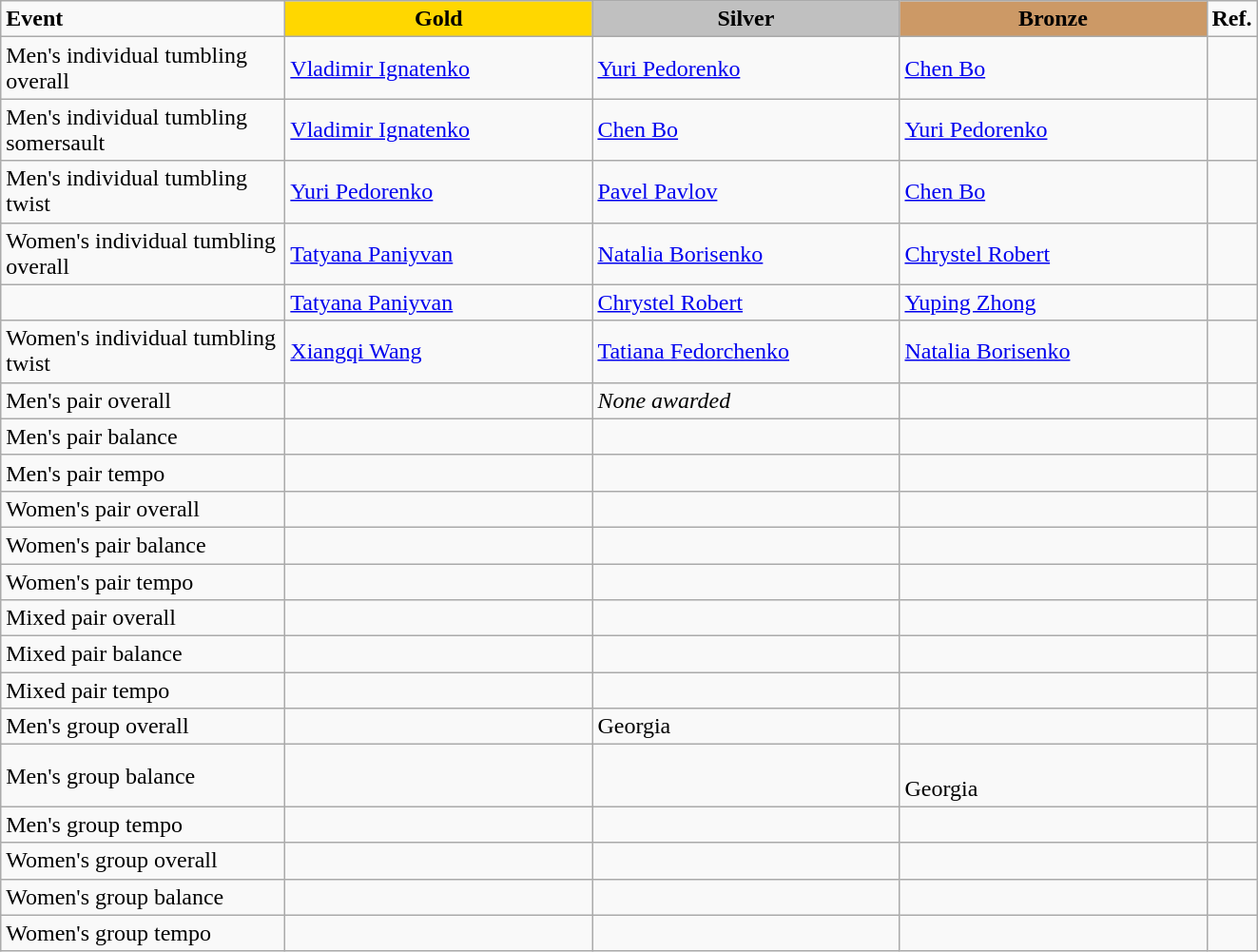<table class="wikitable">
<tr>
<td style="width:12em;"><strong>Event</strong></td>
<td style="text-align:center; background:gold; width:13em;"><strong>Gold</strong></td>
<td style="text-align:center; background:silver; width:13em;"><strong>Silver</strong></td>
<td style="text-align:center; background:#c96; width:13em;"><strong>Bronze</strong></td>
<td style="width:1em;"><strong>Ref.</strong></td>
</tr>
<tr>
<td>Men's individual tumbling overall</td>
<td> <a href='#'>Vladimir Ignatenko</a></td>
<td> <a href='#'>Yuri Pedorenko</a></td>
<td> <a href='#'>Chen Bo</a></td>
<td></td>
</tr>
<tr>
<td>Men's individual tumbling somersault</td>
<td> <a href='#'>Vladimir Ignatenko</a></td>
<td> <a href='#'>Chen Bo</a></td>
<td> <a href='#'>Yuri Pedorenko</a></td>
<td></td>
</tr>
<tr>
<td>Men's individual tumbling twist</td>
<td> <a href='#'>Yuri Pedorenko</a></td>
<td> <a href='#'>Pavel Pavlov</a></td>
<td> <a href='#'>Chen Bo</a></td>
<td></td>
</tr>
<tr>
<td>Women's individual tumbling overall</td>
<td> <a href='#'>Tatyana Paniyvan</a></td>
<td> <a href='#'>Natalia Borisenko</a></td>
<td> <a href='#'>Chrystel Robert</a></td>
<td></td>
</tr>
<tr>
<td></td>
<td> <a href='#'>Tatyana Paniyvan</a></td>
<td> <a href='#'>Chrystel Robert</a></td>
<td> <a href='#'>Yuping Zhong</a></td>
<td></td>
</tr>
<tr>
<td>Women's individual tumbling twist</td>
<td> <a href='#'>Xiangqi Wang</a></td>
<td> <a href='#'>Tatiana Fedorchenko</a></td>
<td> <a href='#'>Natalia Borisenko</a></td>
<td></td>
</tr>
<tr>
<td>Men's pair overall</td>
<td><br></td>
<td><em>None awarded</em></td>
<td></td>
<td></td>
</tr>
<tr>
<td>Men's pair balance</td>
<td></td>
<td></td>
<td></td>
<td></td>
</tr>
<tr>
<td>Men's pair tempo</td>
<td></td>
<td></td>
<td></td>
<td></td>
</tr>
<tr>
<td>Women's pair overall</td>
<td></td>
<td></td>
<td></td>
<td></td>
</tr>
<tr>
<td>Women's pair balance</td>
<td></td>
<td></td>
<td></td>
<td></td>
</tr>
<tr>
<td>Women's pair tempo</td>
<td></td>
<td></td>
<td></td>
<td></td>
</tr>
<tr>
<td>Mixed pair overall</td>
<td></td>
<td></td>
<td></td>
<td></td>
</tr>
<tr>
<td>Mixed pair balance</td>
<td></td>
<td></td>
<td></td>
<td></td>
</tr>
<tr>
<td>Mixed pair tempo</td>
<td></td>
<td></td>
<td></td>
<td></td>
</tr>
<tr>
<td>Men's group overall</td>
<td></td>
<td> Georgia</td>
<td></td>
<td></td>
</tr>
<tr>
<td>Men's group balance</td>
<td></td>
<td></td>
<td><br> Georgia</td>
<td></td>
</tr>
<tr>
<td>Men's group tempo</td>
<td></td>
<td></td>
<td></td>
<td></td>
</tr>
<tr>
<td>Women's group overall</td>
<td></td>
<td></td>
<td></td>
<td></td>
</tr>
<tr>
<td>Women's group balance</td>
<td></td>
<td></td>
<td></td>
<td></td>
</tr>
<tr>
<td>Women's group tempo</td>
<td></td>
<td></td>
<td></td>
<td></td>
</tr>
</table>
